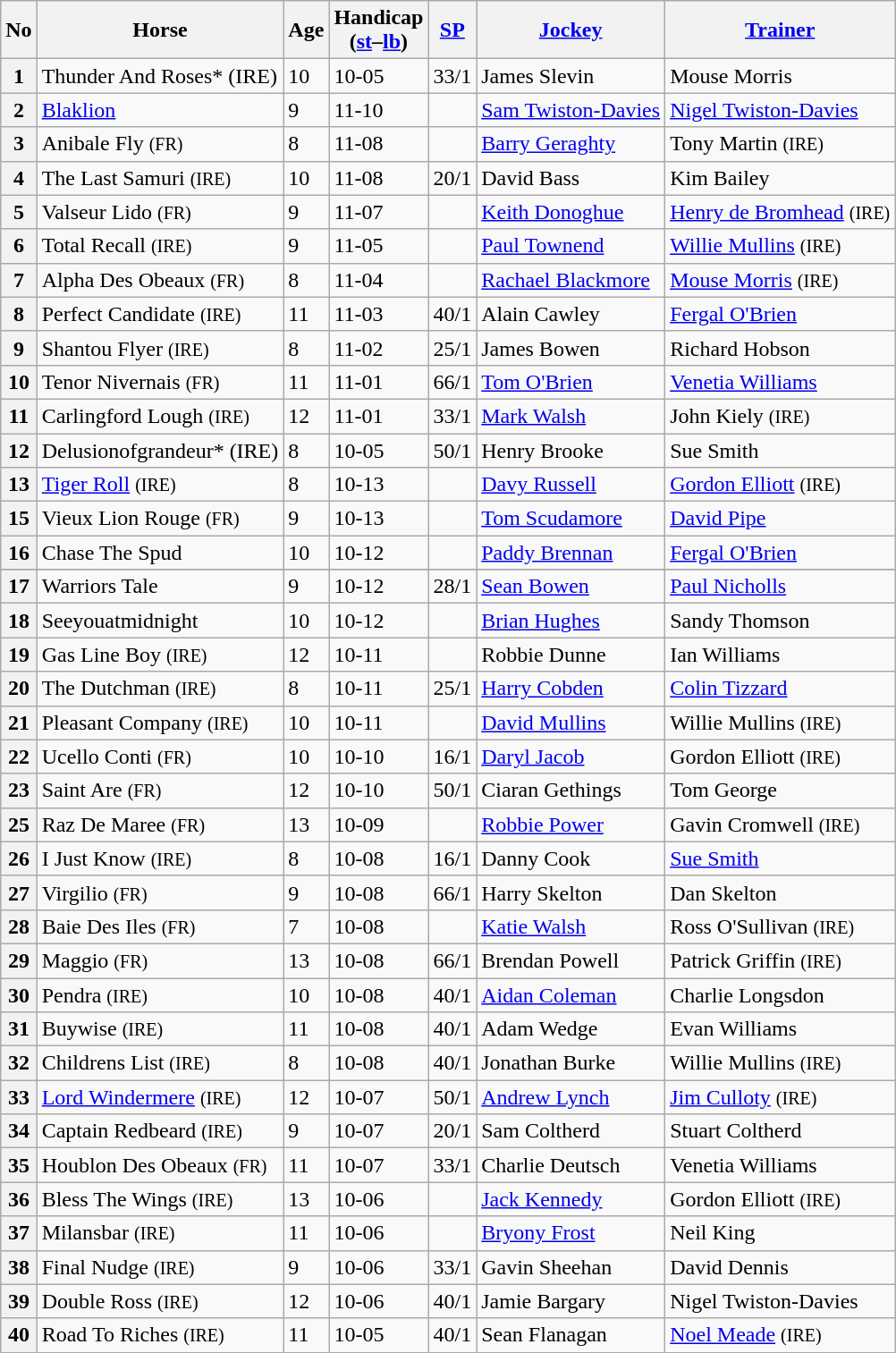<table class="wikitable sortable">
<tr>
<th scope="col">No</th>
<th scope="col">Horse</th>
<th scope="col">Age</th>
<th scope="col">Handicap<br>(<a href='#'>st</a>–<a href='#'>lb</a>)</th>
<th scope="col"><a href='#'>SP</a></th>
<th scope="col"><a href='#'>Jockey</a></th>
<th scope="col"><a href='#'>Trainer</a></th>
</tr>
<tr>
<th>1</th>
<td>Thunder And Roses* (IRE)</td>
<td>10</td>
<td>10-05</td>
<td>33/1</td>
<td>James Slevin</td>
<td>Mouse Morris</td>
</tr>
<tr>
<th scope="row">2</th>
<td><a href='#'>Blaklion</a></td>
<td>9</td>
<td>11-10</td>
<td></td>
<td><a href='#'>Sam Twiston-Davies</a></td>
<td><a href='#'>Nigel Twiston-Davies</a></td>
</tr>
<tr>
<th scope="row">3</th>
<td>Anibale Fly <small>(FR)</small></td>
<td>8</td>
<td>11-08</td>
<td></td>
<td><a href='#'>Barry Geraghty</a></td>
<td>Tony Martin <small>(IRE)</small></td>
</tr>
<tr>
<th scope="row">4</th>
<td>The Last Samuri <small>(IRE)</small></td>
<td>10</td>
<td>11-08</td>
<td>20/1</td>
<td>David Bass</td>
<td>Kim Bailey</td>
</tr>
<tr>
<th scope="row">5</th>
<td>Valseur Lido <small>(FR)</small></td>
<td>9</td>
<td>11-07</td>
<td></td>
<td><a href='#'>Keith Donoghue</a></td>
<td><a href='#'>Henry de Bromhead</a> <small>(IRE)</small></td>
</tr>
<tr>
<th scope="row">6</th>
<td>Total Recall <small>(IRE)</small></td>
<td>9</td>
<td>11-05</td>
<td></td>
<td><a href='#'>Paul Townend</a></td>
<td><a href='#'>Willie Mullins</a> <small>(IRE)</small></td>
</tr>
<tr>
<th scope="row">7</th>
<td>Alpha Des Obeaux <small>(FR)</small></td>
<td>8</td>
<td>11-04</td>
<td></td>
<td><a href='#'>Rachael Blackmore</a></td>
<td><a href='#'>Mouse Morris</a> <small>(IRE)</small></td>
</tr>
<tr>
<th scope="row">8</th>
<td>Perfect Candidate <small>(IRE)</small></td>
<td>11</td>
<td>11-03</td>
<td>40/1</td>
<td>Alain Cawley</td>
<td><a href='#'>Fergal O'Brien</a></td>
</tr>
<tr>
<th scope="row">9</th>
<td>Shantou Flyer <small>(IRE)</small></td>
<td>8</td>
<td>11-02</td>
<td>25/1</td>
<td>James Bowen</td>
<td>Richard Hobson</td>
</tr>
<tr>
<th scope="row">10</th>
<td>Tenor Nivernais <small>(FR)</small></td>
<td>11</td>
<td>11-01</td>
<td>66/1</td>
<td><a href='#'>Tom O'Brien</a></td>
<td><a href='#'>Venetia Williams</a></td>
</tr>
<tr>
<th scope="row">11</th>
<td>Carlingford Lough <small>(IRE)</small></td>
<td>12</td>
<td>11-01</td>
<td>33/1</td>
<td><a href='#'>Mark Walsh</a></td>
<td>John Kiely <small>(IRE)</small></td>
</tr>
<tr>
<th>12</th>
<td>Delusionofgrandeur* (IRE)</td>
<td>8</td>
<td>10-05</td>
<td>50/1</td>
<td>Henry Brooke</td>
<td>Sue Smith</td>
</tr>
<tr>
<th scope="row">13</th>
<td><a href='#'>Tiger Roll</a> <small>(IRE)</small></td>
<td>8</td>
<td>10-13</td>
<td></td>
<td><a href='#'>Davy Russell</a></td>
<td><a href='#'>Gordon Elliott</a> <small>(IRE)</small></td>
</tr>
<tr>
<th scope="row">15</th>
<td>Vieux Lion Rouge <small>(FR)</small></td>
<td>9</td>
<td>10-13</td>
<td></td>
<td><a href='#'>Tom Scudamore</a></td>
<td><a href='#'>David Pipe</a></td>
</tr>
<tr>
<th scope="row">16</th>
<td>Chase The Spud</td>
<td>10</td>
<td>10-12</td>
<td></td>
<td><a href='#'>Paddy Brennan</a></td>
<td><a href='#'>Fergal O'Brien</a></td>
</tr>
<tr>
</tr>
<tr>
<th scope="row">17</th>
<td>Warriors Tale</td>
<td>9</td>
<td>10-12</td>
<td>28/1</td>
<td><a href='#'>Sean Bowen</a></td>
<td><a href='#'>Paul Nicholls</a></td>
</tr>
<tr>
<th scope="row">18</th>
<td>Seeyouatmidnight</td>
<td>10</td>
<td>10-12</td>
<td></td>
<td><a href='#'>Brian Hughes</a></td>
<td>Sandy Thomson</td>
</tr>
<tr>
<th scope="row">19</th>
<td>Gas Line Boy <small>(IRE)</small></td>
<td>12</td>
<td>10-11</td>
<td></td>
<td>Robbie Dunne</td>
<td>Ian Williams</td>
</tr>
<tr>
<th scope="row">20</th>
<td>The Dutchman <small>(IRE)</small></td>
<td>8</td>
<td>10-11</td>
<td>25/1</td>
<td><a href='#'>Harry Cobden</a></td>
<td><a href='#'>Colin Tizzard</a></td>
</tr>
<tr>
<th scope="row">21</th>
<td>Pleasant Company <small>(IRE)</small></td>
<td>10</td>
<td>10-11</td>
<td></td>
<td><a href='#'>David Mullins</a></td>
<td>Willie Mullins <small>(IRE)</small></td>
</tr>
<tr>
<th scope="row">22</th>
<td>Ucello Conti <small>(FR)</small></td>
<td>10</td>
<td>10-10</td>
<td>16/1</td>
<td><a href='#'>Daryl Jacob</a></td>
<td>Gordon Elliott <small>(IRE)</small></td>
</tr>
<tr>
<th scope="row">23</th>
<td>Saint Are <small>(FR)</small></td>
<td>12</td>
<td>10-10</td>
<td>50/1</td>
<td>Ciaran Gethings</td>
<td>Tom George</td>
</tr>
<tr>
<th scope="row">25</th>
<td>Raz De Maree <small>(FR)</small></td>
<td>13</td>
<td>10-09</td>
<td></td>
<td><a href='#'>Robbie Power</a></td>
<td>Gavin Cromwell <small>(IRE)</small></td>
</tr>
<tr>
<th scope="row">26</th>
<td>I Just Know <small>(IRE)</small></td>
<td>8</td>
<td>10-08</td>
<td>16/1</td>
<td>Danny Cook</td>
<td><a href='#'>Sue Smith</a></td>
</tr>
<tr>
<th scope="row">27</th>
<td>Virgilio <small>(FR)</small></td>
<td>9</td>
<td>10-08</td>
<td>66/1</td>
<td>Harry Skelton</td>
<td>Dan Skelton</td>
</tr>
<tr>
<th scope="row">28</th>
<td>Baie Des Iles <small>(FR)</small></td>
<td>7</td>
<td>10-08</td>
<td></td>
<td><a href='#'>Katie Walsh</a></td>
<td>Ross O'Sullivan <small>(IRE)</small></td>
</tr>
<tr>
<th scope="row">29</th>
<td>Maggio <small>(FR)</small></td>
<td>13</td>
<td>10-08</td>
<td>66/1</td>
<td>Brendan Powell</td>
<td>Patrick Griffin <small>(IRE)</small></td>
</tr>
<tr>
<th scope="row">30</th>
<td>Pendra <small>(IRE)</small></td>
<td>10</td>
<td>10-08</td>
<td>40/1</td>
<td><a href='#'>Aidan Coleman</a></td>
<td>Charlie Longsdon</td>
</tr>
<tr>
<th scope="row">31</th>
<td>Buywise <small>(IRE)</small></td>
<td>11</td>
<td>10-08</td>
<td>40/1</td>
<td>Adam Wedge</td>
<td>Evan Williams</td>
</tr>
<tr>
<th scope="row">32</th>
<td>Childrens List <small>(IRE)</small></td>
<td>8</td>
<td>10-08</td>
<td>40/1</td>
<td>Jonathan Burke</td>
<td>Willie Mullins <small>(IRE)</small></td>
</tr>
<tr>
<th scope="row">33</th>
<td><a href='#'>Lord Windermere</a> <small>(IRE)</small></td>
<td>12</td>
<td>10-07</td>
<td>50/1</td>
<td><a href='#'>Andrew Lynch</a></td>
<td><a href='#'>Jim Culloty</a> <small>(IRE)</small></td>
</tr>
<tr>
<th scope="row">34</th>
<td>Captain Redbeard <small>(IRE)</small></td>
<td>9</td>
<td>10-07</td>
<td>20/1</td>
<td>Sam Coltherd</td>
<td>Stuart Coltherd</td>
</tr>
<tr>
<th scope="row">35</th>
<td>Houblon Des Obeaux <small>(FR)</small></td>
<td>11</td>
<td>10-07</td>
<td>33/1</td>
<td>Charlie Deutsch</td>
<td>Venetia Williams</td>
</tr>
<tr>
<th scope="row">36</th>
<td>Bless The Wings <small>(IRE)</small></td>
<td>13</td>
<td>10-06</td>
<td></td>
<td><a href='#'>Jack Kennedy</a></td>
<td>Gordon Elliott <small>(IRE)</small></td>
</tr>
<tr>
<th scope="row">37</th>
<td>Milansbar <small>(IRE)</small></td>
<td>11</td>
<td>10-06</td>
<td></td>
<td><a href='#'>Bryony Frost</a></td>
<td>Neil King</td>
</tr>
<tr>
<th scope="row">38</th>
<td>Final Nudge <small>(IRE)</small></td>
<td>9</td>
<td>10-06</td>
<td>33/1</td>
<td>Gavin Sheehan</td>
<td>David Dennis</td>
</tr>
<tr>
<th scope="row">39</th>
<td>Double Ross <small>(IRE)</small></td>
<td>12</td>
<td>10-06</td>
<td>40/1</td>
<td>Jamie Bargary</td>
<td>Nigel Twiston-Davies</td>
</tr>
<tr>
<th scope="row">40</th>
<td>Road To Riches <small>(IRE)</small></td>
<td>11</td>
<td>10-05</td>
<td>40/1</td>
<td>Sean Flanagan</td>
<td><a href='#'>Noel Meade</a> <small>(IRE)</small></td>
</tr>
</table>
